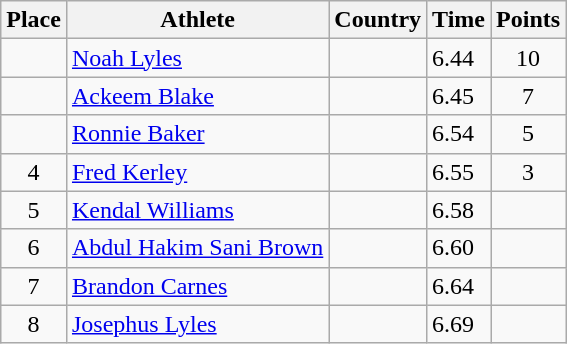<table class="wikitable">
<tr>
<th>Place</th>
<th>Athlete</th>
<th>Country</th>
<th>Time</th>
<th>Points</th>
</tr>
<tr>
<td align=center></td>
<td><a href='#'>Noah Lyles</a></td>
<td></td>
<td>6.44</td>
<td align=center>10</td>
</tr>
<tr>
<td align=center></td>
<td><a href='#'>Ackeem Blake</a></td>
<td></td>
<td>6.45</td>
<td align=center>7</td>
</tr>
<tr>
<td align=center></td>
<td><a href='#'>Ronnie Baker</a></td>
<td></td>
<td>6.54</td>
<td align=center>5</td>
</tr>
<tr>
<td align=center>4</td>
<td><a href='#'>Fred Kerley</a></td>
<td></td>
<td>6.55</td>
<td align=center>3</td>
</tr>
<tr>
<td align=center>5</td>
<td><a href='#'>Kendal Williams</a></td>
<td></td>
<td>6.58</td>
<td align=center></td>
</tr>
<tr>
<td align=center>6</td>
<td><a href='#'>Abdul Hakim Sani Brown</a></td>
<td></td>
<td>6.60</td>
<td align=center></td>
</tr>
<tr>
<td align=center>7</td>
<td><a href='#'>Brandon Carnes</a></td>
<td></td>
<td>6.64</td>
<td align=center></td>
</tr>
<tr>
<td align=center>8</td>
<td><a href='#'>Josephus Lyles</a></td>
<td></td>
<td>6.69</td>
<td align=center></td>
</tr>
</table>
